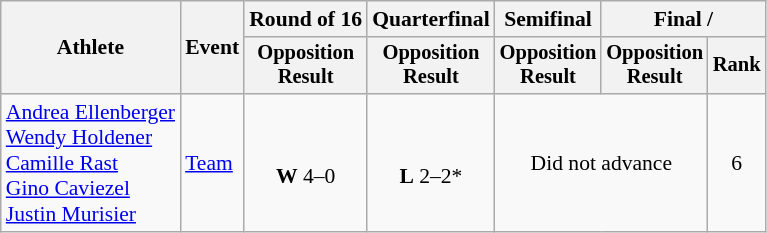<table class=wikitable style=font-size:90%>
<tr>
<th rowspan=2>Athlete</th>
<th rowspan=2>Event</th>
<th>Round of 16</th>
<th>Quarterfinal</th>
<th>Semifinal</th>
<th colspan=2>Final / </th>
</tr>
<tr style=font-size:95%>
<th>Opposition<br>Result</th>
<th>Opposition<br>Result</th>
<th>Opposition<br>Result</th>
<th>Opposition<br>Result</th>
<th>Rank</th>
</tr>
<tr align=center>
<td align=left><a href='#'>Andrea Ellenberger</a><br><a href='#'>Wendy Holdener</a><br><a href='#'>Camille Rast</a><br><a href='#'>Gino Caviezel</a><br><a href='#'>Justin Murisier</a></td>
<td align=left><a href='#'>Team</a></td>
<td><br><strong>W</strong> 4–0</td>
<td><br><strong>L</strong> 2–2*</td>
<td colspan=2>Did not advance</td>
<td>6</td>
</tr>
</table>
